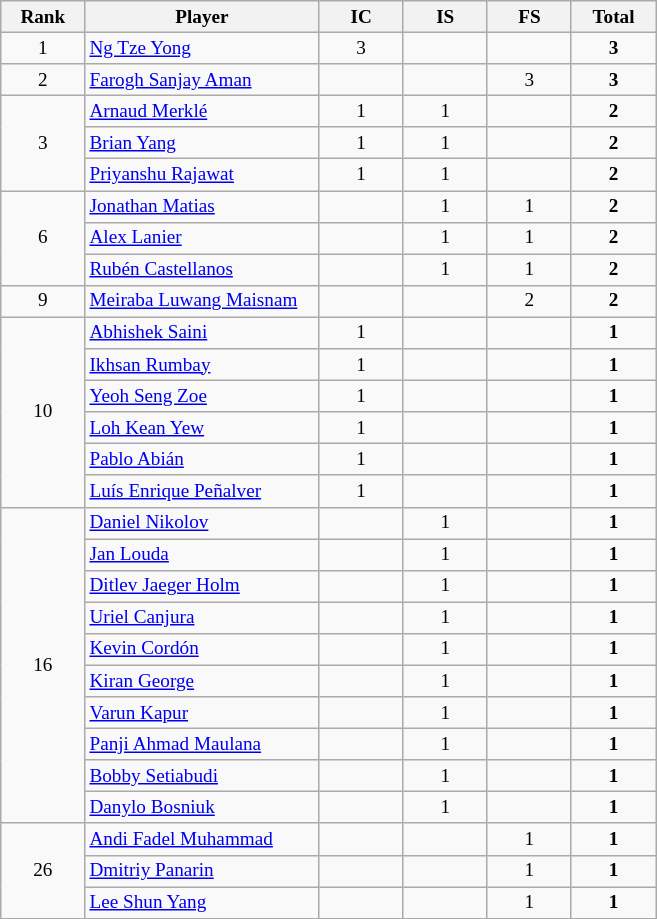<table class="wikitable" style="font-size:80%; text-align:center">
<tr>
<th width="50">Rank</th>
<th width="150">Player</th>
<th width="50">IC</th>
<th width="50">IS</th>
<th width="50">FS</th>
<th width="50">Total</th>
</tr>
<tr>
<td>1</td>
<td align="left"> <a href='#'>Ng Tze Yong</a></td>
<td>3</td>
<td></td>
<td></td>
<td><strong>3</strong></td>
</tr>
<tr>
<td>2</td>
<td align="left"> <a href='#'>Farogh Sanjay Aman</a></td>
<td></td>
<td></td>
<td>3</td>
<td><strong>3</strong></td>
</tr>
<tr>
<td rowspan="3">3</td>
<td align="left"> <a href='#'>Arnaud Merklé</a></td>
<td>1</td>
<td>1</td>
<td></td>
<td><strong>2</strong></td>
</tr>
<tr>
<td align="left"> <a href='#'>Brian Yang</a></td>
<td>1</td>
<td>1</td>
<td></td>
<td><strong>2</strong></td>
</tr>
<tr>
<td align="left"> <a href='#'>Priyanshu Rajawat</a></td>
<td>1</td>
<td>1</td>
<td></td>
<td><strong>2</strong></td>
</tr>
<tr>
<td rowspan="3">6</td>
<td align="left"> <a href='#'>Jonathan Matias</a></td>
<td></td>
<td>1</td>
<td>1</td>
<td><strong>2</strong></td>
</tr>
<tr>
<td align="left"> <a href='#'>Alex Lanier</a></td>
<td></td>
<td>1</td>
<td>1</td>
<td><strong>2</strong></td>
</tr>
<tr>
<td align="left"> <a href='#'>Rubén Castellanos</a></td>
<td></td>
<td>1</td>
<td>1</td>
<td><strong>2</strong></td>
</tr>
<tr>
<td>9</td>
<td align="left"> <a href='#'>Meiraba Luwang Maisnam</a></td>
<td></td>
<td></td>
<td>2</td>
<td><strong>2</strong></td>
</tr>
<tr>
<td rowspan="6">10</td>
<td align="left"> <a href='#'>Abhishek Saini</a></td>
<td>1</td>
<td></td>
<td></td>
<td><strong>1</strong></td>
</tr>
<tr>
<td align="left"> <a href='#'>Ikhsan Rumbay</a></td>
<td>1</td>
<td></td>
<td></td>
<td><strong>1</strong></td>
</tr>
<tr>
<td align="left"> <a href='#'>Yeoh Seng Zoe</a></td>
<td>1</td>
<td></td>
<td></td>
<td><strong>1</strong></td>
</tr>
<tr>
<td align="left"> <a href='#'>Loh Kean Yew</a></td>
<td>1</td>
<td></td>
<td></td>
<td><strong>1</strong></td>
</tr>
<tr>
<td align="left"> <a href='#'>Pablo Abián</a></td>
<td>1</td>
<td></td>
<td></td>
<td><strong>1</strong></td>
</tr>
<tr>
<td align="left"> <a href='#'>Luís Enrique Peñalver</a></td>
<td>1</td>
<td></td>
<td></td>
<td><strong>1</strong></td>
</tr>
<tr>
<td rowspan="10">16</td>
<td align="left"> <a href='#'>Daniel Nikolov</a></td>
<td></td>
<td>1</td>
<td></td>
<td><strong>1</strong></td>
</tr>
<tr>
<td align="left"> <a href='#'>Jan Louda</a></td>
<td></td>
<td>1</td>
<td></td>
<td><strong>1</strong></td>
</tr>
<tr>
<td align="left"> <a href='#'>Ditlev Jaeger Holm</a></td>
<td></td>
<td>1</td>
<td></td>
<td><strong>1</strong></td>
</tr>
<tr>
<td align="left"> <a href='#'>Uriel Canjura</a></td>
<td></td>
<td>1</td>
<td></td>
<td><strong>1</strong></td>
</tr>
<tr>
<td align="left"> <a href='#'>Kevin Cordón</a></td>
<td></td>
<td>1</td>
<td></td>
<td><strong>1</strong></td>
</tr>
<tr>
<td align="left"> <a href='#'>Kiran George</a></td>
<td></td>
<td>1</td>
<td></td>
<td><strong>1</strong></td>
</tr>
<tr>
<td align="left"> <a href='#'>Varun Kapur</a></td>
<td></td>
<td>1</td>
<td></td>
<td><strong>1</strong></td>
</tr>
<tr>
<td align="left" nowrap> <a href='#'>Panji Ahmad Maulana</a></td>
<td></td>
<td>1</td>
<td></td>
<td><strong>1</strong></td>
</tr>
<tr>
<td align="left"> <a href='#'>Bobby Setiabudi</a></td>
<td></td>
<td>1</td>
<td></td>
<td><strong>1</strong></td>
</tr>
<tr>
<td align="left"> <a href='#'>Danylo Bosniuk</a></td>
<td></td>
<td>1</td>
<td></td>
<td><strong>1</strong></td>
</tr>
<tr>
<td rowspan="3">26</td>
<td align="left"> <a href='#'>Andi Fadel Muhammad</a></td>
<td></td>
<td></td>
<td>1</td>
<td><strong>1</strong></td>
</tr>
<tr>
<td align="left"> <a href='#'>Dmitriy Panarin</a></td>
<td></td>
<td></td>
<td>1</td>
<td><strong>1</strong></td>
</tr>
<tr>
<td align="left"> <a href='#'>Lee Shun Yang</a></td>
<td></td>
<td></td>
<td>1</td>
<td><strong>1</strong></td>
</tr>
</table>
